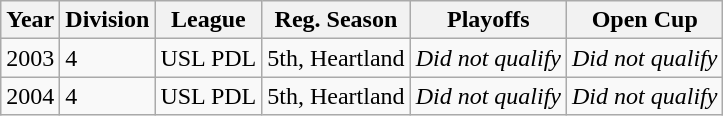<table class="wikitable">
<tr>
<th>Year</th>
<th>Division</th>
<th>League</th>
<th>Reg. Season</th>
<th>Playoffs</th>
<th>Open Cup</th>
</tr>
<tr>
<td>2003</td>
<td>4</td>
<td>USL PDL</td>
<td>5th, Heartland</td>
<td><em>Did not qualify</em></td>
<td><em>Did not qualify</em></td>
</tr>
<tr>
<td>2004</td>
<td>4</td>
<td>USL PDL</td>
<td>5th, Heartland</td>
<td><em>Did not qualify</em></td>
<td><em>Did not qualify</em></td>
</tr>
</table>
